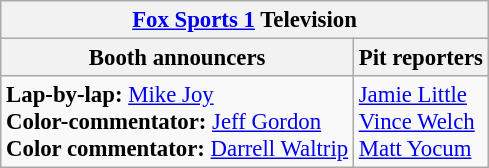<table class="wikitable" style="font-size: 95%;">
<tr>
<th colspan="2"><a href='#'>Fox Sports 1</a> Television</th>
</tr>
<tr>
<th>Booth announcers</th>
<th>Pit reporters</th>
</tr>
<tr>
<td><strong>Lap-by-lap:</strong> <a href='#'>Mike Joy</a><br><strong>Color-commentator:</strong> <a href='#'>Jeff Gordon</a><br><strong>Color commentator:</strong> <a href='#'>Darrell Waltrip</a></td>
<td><a href='#'>Jamie Little</a><br><a href='#'>Vince Welch</a><br><a href='#'>Matt Yocum</a></td>
</tr>
</table>
